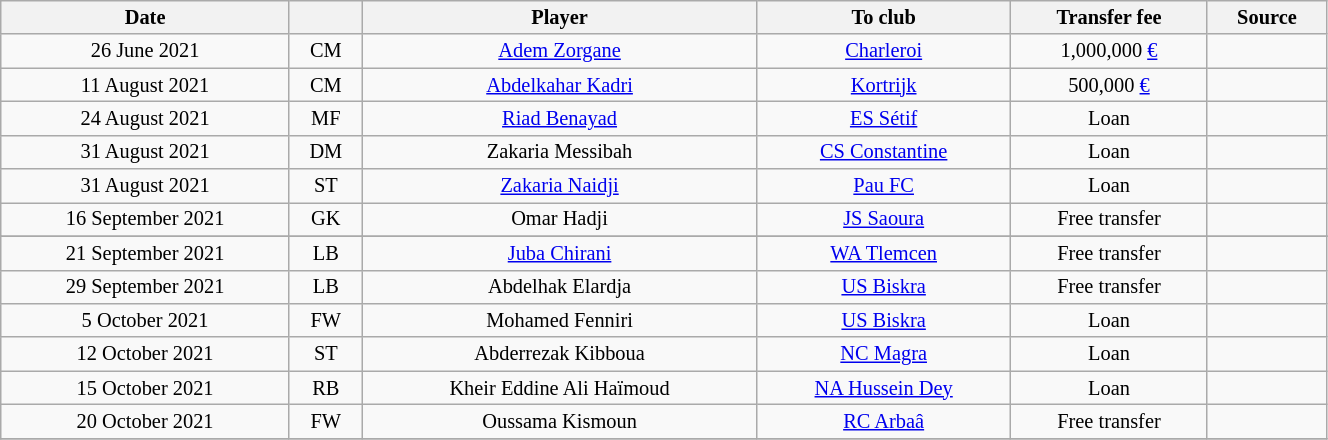<table class="wikitable sortable" style="width:70%; text-align:center; font-size:85%; text-align:centre;">
<tr>
<th>Date</th>
<th></th>
<th>Player</th>
<th>To club</th>
<th>Transfer fee</th>
<th>Source</th>
</tr>
<tr>
<td>26 June 2021</td>
<td>CM</td>
<td> <a href='#'>Adem Zorgane</a></td>
<td> <a href='#'>Charleroi</a></td>
<td>1,000,000 <a href='#'>€</a></td>
<td></td>
</tr>
<tr>
<td>11 August 2021</td>
<td>CM</td>
<td> <a href='#'>Abdelkahar Kadri</a></td>
<td> <a href='#'>Kortrijk</a></td>
<td>500,000 <a href='#'>€</a></td>
<td></td>
</tr>
<tr>
<td>24 August 2021</td>
<td>MF</td>
<td> <a href='#'>Riad Benayad</a></td>
<td><a href='#'>ES Sétif</a></td>
<td>Loan</td>
<td></td>
</tr>
<tr>
<td>31 August 2021</td>
<td>DM</td>
<td> Zakaria Messibah</td>
<td><a href='#'>CS Constantine</a></td>
<td>Loan</td>
<td></td>
</tr>
<tr>
<td>31 August 2021</td>
<td>ST</td>
<td> <a href='#'>Zakaria Naidji</a></td>
<td> <a href='#'>Pau FC</a></td>
<td>Loan</td>
<td></td>
</tr>
<tr>
<td>16 September 2021</td>
<td>GK</td>
<td> Omar Hadji</td>
<td><a href='#'>JS Saoura</a></td>
<td>Free transfer</td>
<td></td>
</tr>
<tr>
</tr>
<tr>
<td>21 September 2021</td>
<td>LB</td>
<td> <a href='#'>Juba Chirani</a></td>
<td><a href='#'>WA Tlemcen</a></td>
<td>Free transfer</td>
<td></td>
</tr>
<tr>
<td>29 September 2021</td>
<td>LB</td>
<td> Abdelhak Elardja</td>
<td><a href='#'>US Biskra</a></td>
<td>Free transfer</td>
<td></td>
</tr>
<tr>
<td>5 October 2021</td>
<td>FW</td>
<td> Mohamed Fenniri</td>
<td><a href='#'>US Biskra</a></td>
<td>Loan</td>
<td></td>
</tr>
<tr>
<td>12 October 2021</td>
<td>ST</td>
<td> Abderrezak Kibboua</td>
<td><a href='#'>NC Magra</a></td>
<td>Loan</td>
<td></td>
</tr>
<tr>
<td>15 October 2021</td>
<td>RB</td>
<td> Kheir Eddine Ali Haïmoud</td>
<td><a href='#'>NA Hussein Dey</a></td>
<td>Loan</td>
<td></td>
</tr>
<tr>
<td>20 October 2021</td>
<td>FW</td>
<td> Oussama Kismoun</td>
<td><a href='#'>RC Arbaâ</a></td>
<td>Free transfer</td>
<td></td>
</tr>
<tr>
</tr>
</table>
